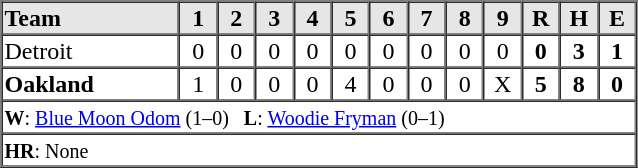<table border=1 cellspacing=0 width=425 style="margin-left:3em;">
<tr style="text-align:center; background-color:#e6e6e6;">
<th align=left width=28%>Team</th>
<th width=6%>1</th>
<th width=6%>2</th>
<th width=6%>3</th>
<th width=6%>4</th>
<th width=6%>5</th>
<th width=6%>6</th>
<th width=6%>7</th>
<th width=6%>8</th>
<th width=6%>9</th>
<th width=6%>R</th>
<th width=6%>H</th>
<th width=6%>E</th>
</tr>
<tr style="text-align:center;">
<td align=left>Detroit</td>
<td>0</td>
<td>0</td>
<td>0</td>
<td>0</td>
<td>0</td>
<td>0</td>
<td>0</td>
<td>0</td>
<td>0</td>
<td><strong>0</strong></td>
<td><strong>3</strong></td>
<td><strong>1</strong></td>
</tr>
<tr style="text-align:center;">
<td align=left><strong>Oakland</strong></td>
<td>1</td>
<td>0</td>
<td>0</td>
<td>0</td>
<td>4</td>
<td>0</td>
<td>0</td>
<td>0</td>
<td>X</td>
<td><strong>5</strong></td>
<td><strong>8</strong></td>
<td><strong>0</strong></td>
</tr>
<tr style="text-align:left;">
<td colspan=13><small><strong>W</strong>: <a href='#'>Blue Moon Odom</a> (1–0)   <strong>L</strong>: <a href='#'>Woodie Fryman</a> (0–1)   </small></td>
</tr>
<tr style="text-align:left;">
<td colspan=13><small><strong>HR</strong>: None</small></td>
</tr>
</table>
